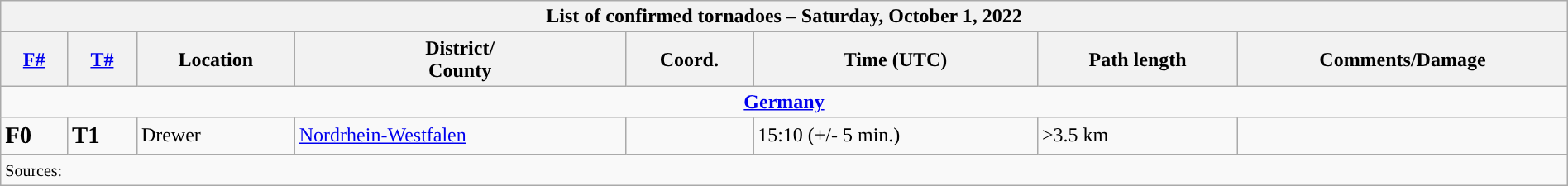<table class="wikitable collapsible" width="100%">
<tr>
<th colspan="8">List of confirmed tornadoes – Saturday, October 1, 2022</th>
</tr>
<tr>
<th><a href='#'>F#</a></th>
<th><a href='#'>T#</a></th>
<th>Location</th>
<th>District/<br>County</th>
<th>Coord.</th>
<th>Time (UTC)</th>
<th>Path length</th>
<th>Comments/Damage</th>
</tr>
<tr>
<td colspan="8" align=center><strong><a href='#'>Germany</a></strong></td>
</tr>
<tr>
<td><big><strong>F0</strong></big></td>
<td><big><strong>T1</strong></big></td>
<td>Drewer</td>
<td><a href='#'>Nordrhein-Westfalen</a></td>
<td></td>
<td>15:10 (+/- 5 min.)</td>
<td>>3.5 km</td>
<td></td>
</tr>
<tr>
<td colspan="8"><small>Sources:  </small></td>
</tr>
</table>
